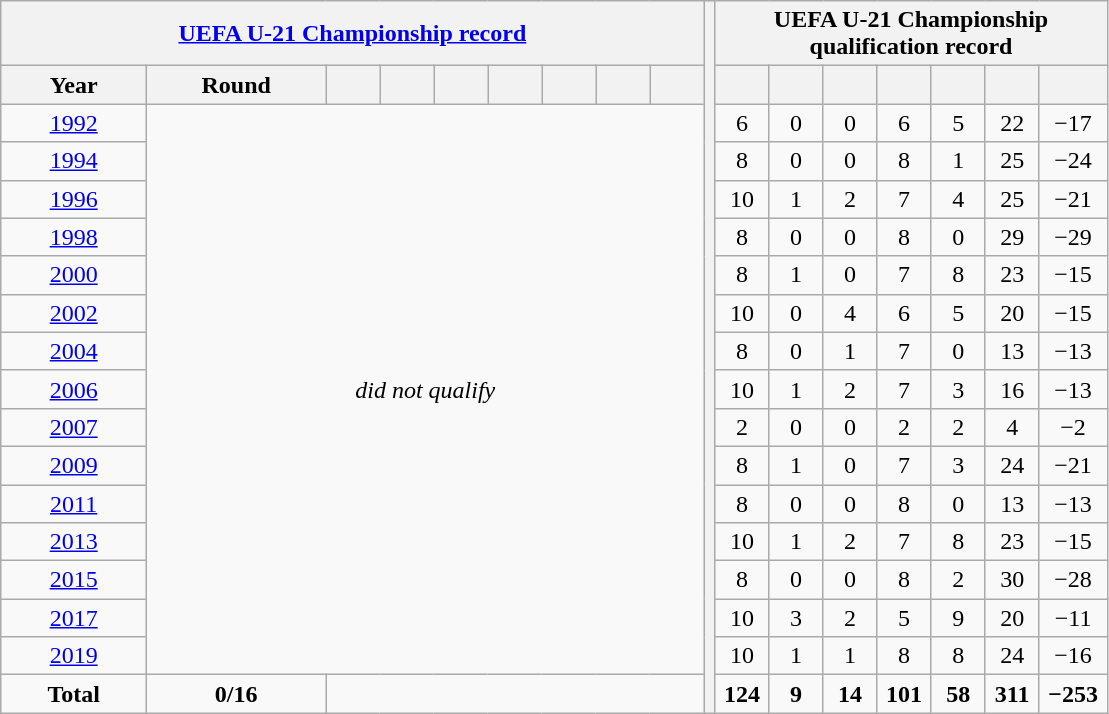<table class="wikitable" style="text-align: center;">
<tr>
<th colspan="9"><a href='#'>UEFA U-21 Championship record</a></th>
<th width="1%" rowspan="18"></th>
<th colspan="7">UEFA U-21 Championship qualification record</th>
</tr>
<tr>
<th width="80">Year</th>
<th width="100">Round</th>
<th width="25"></th>
<th width="25"></th>
<th width="25"></th>
<th width="25"></th>
<th width="25"></th>
<th width="25"></th>
<th width="25"></th>
<th width="25"></th>
<th width="25"></th>
<th width="25"></th>
<th width="25"></th>
<th width="25"></th>
<th width="25"></th>
<th width="25"></th>
</tr>
<tr>
<td> <a href='#'>1992</a></td>
<td rowspan="15" colspan="8"><em>did not qualify</em></td>
<td>6</td>
<td>0</td>
<td>0</td>
<td>6</td>
<td>5</td>
<td>22</td>
<td>−17</td>
</tr>
<tr>
<td> <a href='#'>1994</a></td>
<td>8</td>
<td>0</td>
<td>0</td>
<td>8</td>
<td>1</td>
<td>25</td>
<td>−24</td>
</tr>
<tr>
<td> <a href='#'>1996</a></td>
<td>10</td>
<td>1</td>
<td>2</td>
<td>7</td>
<td>4</td>
<td>25</td>
<td>−21</td>
</tr>
<tr>
<td> <a href='#'>1998</a></td>
<td>8</td>
<td>0</td>
<td>0</td>
<td>8</td>
<td>0</td>
<td>29</td>
<td>−29</td>
</tr>
<tr>
<td> <a href='#'>2000</a></td>
<td>8</td>
<td>1</td>
<td>0</td>
<td>7</td>
<td>8</td>
<td>23</td>
<td>−15</td>
</tr>
<tr>
<td> <a href='#'>2002</a></td>
<td>10</td>
<td>0</td>
<td>4</td>
<td>6</td>
<td>5</td>
<td>20</td>
<td>−15</td>
</tr>
<tr>
<td> <a href='#'>2004</a></td>
<td>8</td>
<td>0</td>
<td>1</td>
<td>7</td>
<td>0</td>
<td>13</td>
<td>−13</td>
</tr>
<tr>
<td> <a href='#'>2006</a></td>
<td>10</td>
<td>1</td>
<td>2</td>
<td>7</td>
<td>3</td>
<td>16</td>
<td>−13</td>
</tr>
<tr>
<td> <a href='#'>2007</a></td>
<td>2</td>
<td>0</td>
<td>0</td>
<td>2</td>
<td>2</td>
<td>4</td>
<td>−2</td>
</tr>
<tr>
<td> <a href='#'>2009</a></td>
<td>8</td>
<td>1</td>
<td>0</td>
<td>7</td>
<td>3</td>
<td>24</td>
<td>−21</td>
</tr>
<tr>
<td> <a href='#'>2011</a></td>
<td>8</td>
<td>0</td>
<td>0</td>
<td>8</td>
<td>0</td>
<td>13</td>
<td>−13</td>
</tr>
<tr>
<td> <a href='#'>2013</a></td>
<td>10</td>
<td>1</td>
<td>2</td>
<td>7</td>
<td>8</td>
<td>23</td>
<td>−15</td>
</tr>
<tr>
<td> <a href='#'>2015</a></td>
<td>8</td>
<td>0</td>
<td>0</td>
<td>8</td>
<td>2</td>
<td>30</td>
<td>−28</td>
</tr>
<tr>
<td> <a href='#'>2017</a></td>
<td>10</td>
<td>3</td>
<td>2</td>
<td>5</td>
<td>9</td>
<td>20</td>
<td>−11</td>
</tr>
<tr>
<td> <a href='#'>2019</a></td>
<td>10</td>
<td>1</td>
<td>1</td>
<td>8</td>
<td>8</td>
<td>24</td>
<td>−16</td>
</tr>
<tr style="font-weight: bold">
<td>Total</td>
<td>0/16</td>
<td colspan="7"></td>
<td>124</td>
<td>9</td>
<td>14</td>
<td>101</td>
<td>58</td>
<td>311</td>
<td>−253</td>
</tr>
</table>
